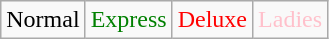<table class="wikitable">
<tr>
<td>Normal</td>
<td style="color:green">Express</td>
<td style="color:red">Deluxe</td>
<td style="color:pink">Ladies</td>
</tr>
</table>
